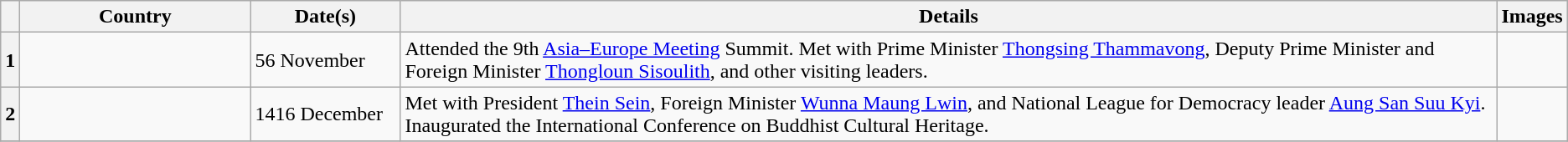<table class="wikitable outercollapse sortable">
<tr>
<th></th>
<th style="width:11em">Country</th>
<th style="width:7em">Date(s)</th>
<th class="unsortable">Details</th>
<th>Images</th>
</tr>
<tr>
<th>1</th>
<td></td>
<td>56 November</td>
<td>Attended the 9th <a href='#'>Asia–Europe Meeting</a> Summit. Met with Prime Minister <a href='#'>Thongsing Thammavong</a>, Deputy Prime Minister and Foreign Minister <a href='#'>Thongloun Sisoulith</a>, and other visiting leaders.</td>
<td></td>
</tr>
<tr>
<th>2</th>
<td></td>
<td>1416 December</td>
<td>Met with President <a href='#'>Thein Sein</a>, Foreign Minister <a href='#'>Wunna Maung Lwin</a>, and National League for Democracy leader <a href='#'>Aung San Suu Kyi</a>. Inaugurated the International Conference on Buddhist Cultural Heritage.</td>
<td></td>
</tr>
<tr>
</tr>
</table>
